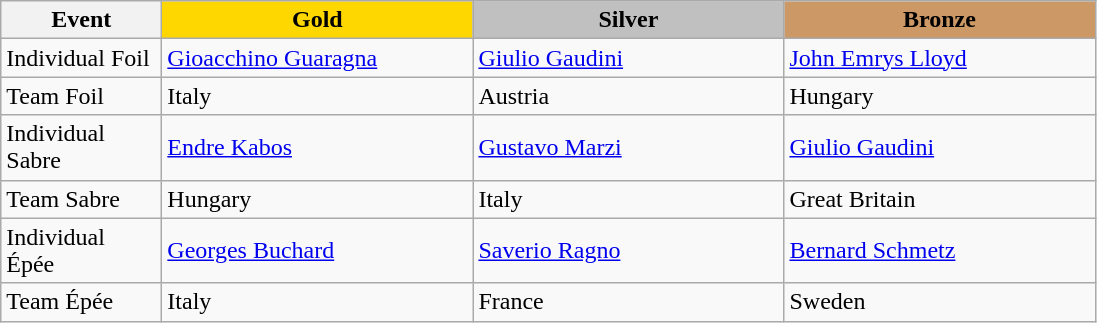<table class="wikitable">
<tr>
<th width="100">Event</th>
<th style="background-color:gold;" width="200"> Gold</th>
<th style="background-color:silver;" width="200"> Silver</th>
<th style="background-color:#CC9966;" width="200"> Bronze</th>
</tr>
<tr>
<td>Individual Foil</td>
<td> <a href='#'>Gioacchino Guaragna</a></td>
<td> <a href='#'>Giulio Gaudini</a></td>
<td> <a href='#'>John Emrys Lloyd</a></td>
</tr>
<tr>
<td>Team Foil</td>
<td> Italy</td>
<td> Austria</td>
<td> Hungary</td>
</tr>
<tr>
<td>Individual Sabre</td>
<td> <a href='#'>Endre Kabos</a></td>
<td> <a href='#'>Gustavo Marzi</a></td>
<td> <a href='#'>Giulio Gaudini</a></td>
</tr>
<tr>
<td>Team Sabre</td>
<td> Hungary</td>
<td> Italy</td>
<td> Great Britain</td>
</tr>
<tr>
<td>Individual Épée</td>
<td> <a href='#'>Georges Buchard</a></td>
<td> <a href='#'>Saverio Ragno</a></td>
<td> <a href='#'>Bernard Schmetz</a></td>
</tr>
<tr>
<td>Team Épée</td>
<td> Italy</td>
<td> France</td>
<td> Sweden</td>
</tr>
</table>
